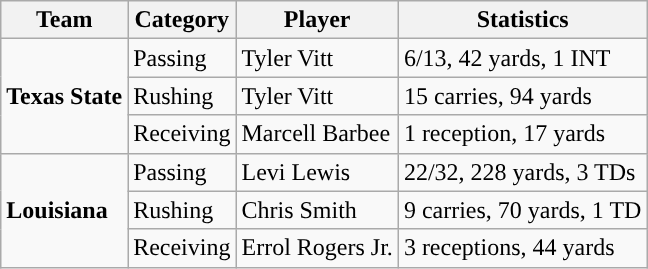<table class="wikitable" style="float: left;">
<tr>
<th>Team</th>
<th>Category</th>
<th>Player</th>
<th>Statistics</th>
</tr>
<tr>
<td rowspan=3><strong>Texas State</strong></td>
<td>Passing</td>
<td>Tyler Vitt</td>
<td>6/13, 42 yards, 1 INT</td>
</tr>
<tr>
<td>Rushing</td>
<td>Tyler Vitt</td>
<td>15 carries, 94 yards</td>
</tr>
<tr>
<td>Receiving</td>
<td>Marcell Barbee</td>
<td>1 reception, 17 yards</td>
</tr>
<tr>
<td rowspan=3><strong>Louisiana</strong></td>
<td>Passing</td>
<td>Levi Lewis</td>
<td>22/32, 228 yards, 3 TDs</td>
</tr>
<tr>
<td>Rushing</td>
<td>Chris Smith</td>
<td>9 carries, 70 yards, 1 TD</td>
</tr>
<tr>
<td>Receiving</td>
<td>Errol Rogers Jr.</td>
<td>3 receptions, 44 yards</td>
</tr>
</table>
